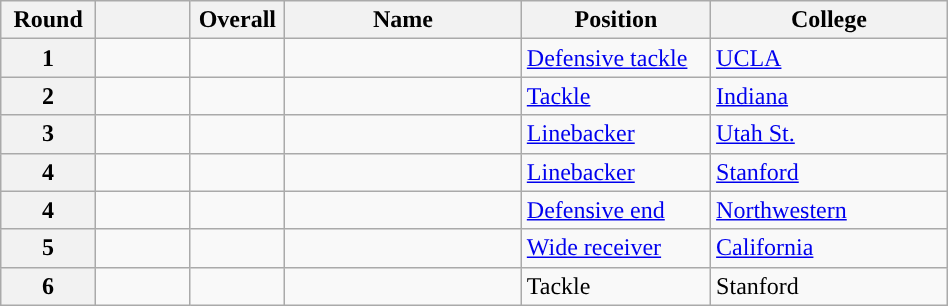<table class="wikitable sortable" style="width: 50%;">
<tr>
<th scope="col" style="width: 10%;">Round</th>
<th scope="col" style="width: 10%;"></th>
<th scope="col" style="width: 10%;">Overall</th>
<th scope="col" style="width: 25%;">Name</th>
<th scope="col" style="width: 20%;">Position</th>
<th scope="col" style="width: 25%;">College</th>
</tr>
<tr>
<th scope="row">1</th>
<td></td>
<td></td>
<td></td>
<td><a href='#'>Defensive tackle</a></td>
<td><a href='#'>UCLA</a></td>
</tr>
<tr>
<th scope="row">2</th>
<td></td>
<td></td>
<td></td>
<td><a href='#'>Tackle</a></td>
<td><a href='#'>Indiana</a></td>
</tr>
<tr>
<th scope="row">3</th>
<td></td>
<td></td>
<td></td>
<td><a href='#'>Linebacker</a></td>
<td><a href='#'>Utah St.</a></td>
</tr>
<tr>
<th scope="row">4</th>
<td></td>
<td></td>
<td></td>
<td><a href='#'>Linebacker</a></td>
<td><a href='#'>Stanford</a></td>
</tr>
<tr>
<th scope="row">4</th>
<td></td>
<td></td>
<td></td>
<td><a href='#'>Defensive end</a></td>
<td><a href='#'>Northwestern</a></td>
</tr>
<tr>
<th scope="row">5</th>
<td></td>
<td></td>
<td></td>
<td><a href='#'>Wide receiver</a></td>
<td><a href='#'>California</a></td>
</tr>
<tr>
<th scope="row">6</th>
<td></td>
<td></td>
<td></td>
<td>Tackle</td>
<td>Stanford</td>
</tr>
</table>
